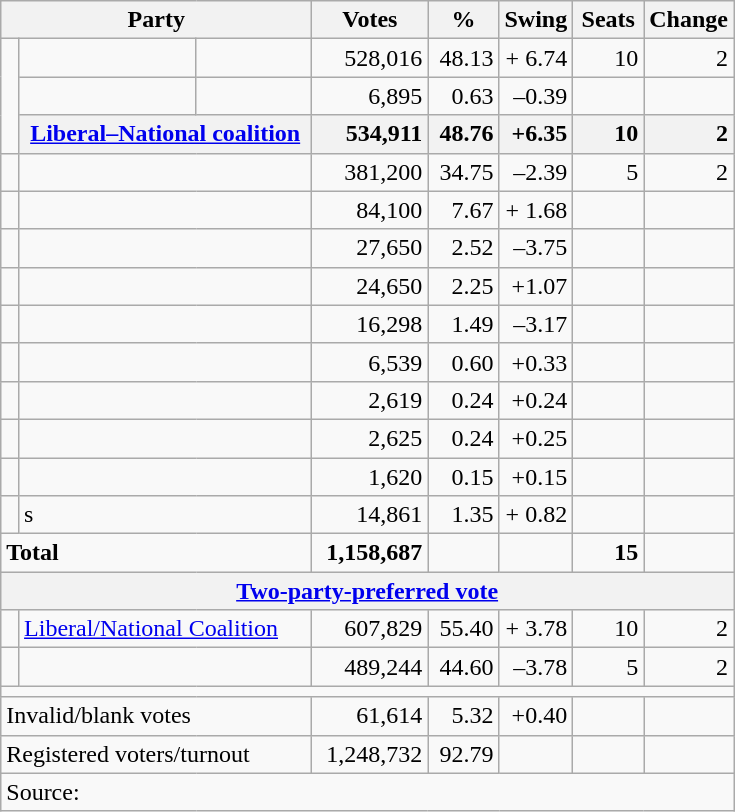<table class="wikitable">
<tr>
<th style="width:200px" colspan=3>Party</th>
<th style="width:70px; text-align:center;">Votes</th>
<th style="width:40px; text-align:center;">%</th>
<th style="width:40px; text-align:center;">Swing</th>
<th style="width:40px; text-align:center;">Seats</th>
<th style="width:40px; text-align:center;">Change</th>
</tr>
<tr>
<td rowspan=3></td>
<td> </td>
<td></td>
<td align=right>528,016</td>
<td align=right>48.13</td>
<td align=right>+ 6.74</td>
<td align=right>10</td>
<td align=right> 2</td>
</tr>
<tr>
<td> </td>
<td></td>
<td align=right>6,895</td>
<td align=right>0.63</td>
<td align=right>–0.39</td>
<td align=right></td>
<td align=right></td>
</tr>
<tr>
<th colspan="2"><a href='#'>Liberal–National coalition</a></th>
<th style="text-align:right;">534,911</th>
<th style="text-align:right;">48.76</th>
<th style="text-align:right;">+6.35</th>
<th style="text-align:right;">10</th>
<th style="text-align:right;"> 2</th>
</tr>
<tr>
<td> </td>
<td colspan="2"></td>
<td align="right">381,200</td>
<td align="right">34.75</td>
<td align="right">–2.39</td>
<td align="right">5</td>
<td align="right"> 2</td>
</tr>
<tr>
<td> </td>
<td colspan="2"></td>
<td align="right">84,100</td>
<td align="right">7.67</td>
<td align="right">+ 1.68</td>
<td align="right"></td>
<td align="right"></td>
</tr>
<tr>
<td> </td>
<td colspan="2"></td>
<td align="right">27,650</td>
<td align="right">2.52</td>
<td align="right">–3.75</td>
<td align="right"></td>
<td align="right"></td>
</tr>
<tr>
<td> </td>
<td colspan="2"></td>
<td align="right">24,650</td>
<td align="right">2.25</td>
<td align="right">+1.07</td>
<td align="right"></td>
<td align="right"></td>
</tr>
<tr>
<td> </td>
<td colspan="2"></td>
<td align="right">16,298</td>
<td align="right">1.49</td>
<td align="right">–3.17</td>
<td align="right"></td>
<td align="right"></td>
</tr>
<tr>
<td> </td>
<td colspan="2"></td>
<td align="right">6,539</td>
<td align="right">0.60</td>
<td align="right">+0.33</td>
<td align="right"></td>
<td align="right"></td>
</tr>
<tr>
<td> </td>
<td colspan="2"></td>
<td align="right">2,619</td>
<td align="right">0.24</td>
<td align="right">+0.24</td>
<td align="right"></td>
<td align="right"></td>
</tr>
<tr>
<td> </td>
<td colspan="2"></td>
<td align="right">2,625</td>
<td align="right">0.24</td>
<td align="right">+0.25</td>
<td align="right"></td>
<td align="right"></td>
</tr>
<tr>
<td> </td>
<td colspan="2"></td>
<td align="right">1,620</td>
<td align="right">0.15</td>
<td align="right">+0.15</td>
<td align="right"></td>
<td align="right"></td>
</tr>
<tr>
<td> </td>
<td colspan="2">s</td>
<td align="right">14,861</td>
<td align="right">1.35</td>
<td align="right">+ 0.82</td>
<td align="right"></td>
<td align="right"></td>
</tr>
<tr>
<td colspan="3" align="left"><strong>Total</strong></td>
<td align="right"><strong>1,158,687	</strong></td>
<td align="right"></td>
<td></td>
<td align="right"><strong>15</strong></td>
<td></td>
</tr>
<tr>
<th colspan="8"><a href='#'>Two-party-preferred vote</a></th>
</tr>
<tr>
<td> </td>
<td colspan="2" align="left"><a href='#'>Liberal/National Coalition</a></td>
<td align="right">607,829</td>
<td align="right">55.40</td>
<td align="right">+ 3.78</td>
<td align="right">10</td>
<td align="right"> 2</td>
</tr>
<tr>
<td> </td>
<td colspan="2" align="left"></td>
<td align="right">489,244</td>
<td align="right">44.60</td>
<td align="right">–3.78</td>
<td align="right">5</td>
<td align="right"> 2</td>
</tr>
<tr>
<td colspan="8"></td>
</tr>
<tr>
<td colspan="3" align="left">Invalid/blank votes</td>
<td align="right">61,614</td>
<td align="right">5.32</td>
<td align="right">+0.40</td>
<td></td>
<td></td>
</tr>
<tr>
<td colspan="3" align="left">Registered voters/turnout</td>
<td align="right">1,248,732</td>
<td align="right">92.79</td>
<td></td>
<td></td>
<td></td>
</tr>
<tr>
<td colspan="8" align="left">Source: </td>
</tr>
</table>
